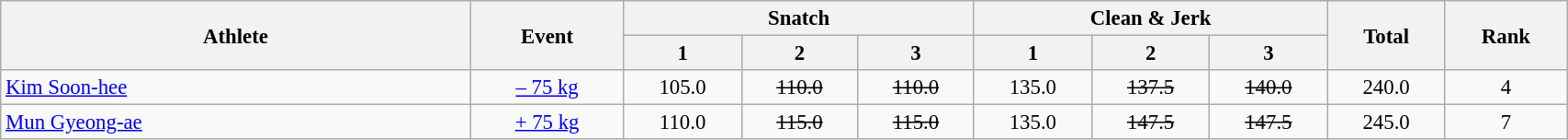<table class=wikitable style="font-size:95%" width="90%">
<tr>
<th rowspan="2">Athlete</th>
<th rowspan="2">Event</th>
<th colspan="3">Snatch</th>
<th colspan="3">Clean & Jerk</th>
<th rowspan="2">Total</th>
<th rowspan="2">Rank</th>
</tr>
<tr>
<th>1</th>
<th>2</th>
<th>3</th>
<th>1</th>
<th>2</th>
<th>3</th>
</tr>
<tr>
<td width=30%><a href='#'>Kim Soon-hee</a></td>
<td style="text-align: center;"><a href='#'>– 75 kg</a></td>
<td style="text-align: center;">105.0</td>
<td style="text-align: center;"><s>110.0</s></td>
<td style="text-align: center;"><s>110.0</s></td>
<td style="text-align: center;">135.0</td>
<td style="text-align: center;"><s>137.5</s></td>
<td style="text-align: center;"><s>140.0</s></td>
<td style="text-align: center;">240.0</td>
<td style="text-align: center;">4</td>
</tr>
<tr>
<td width=30%><a href='#'>Mun Gyeong-ae</a></td>
<td style="text-align: center;"><a href='#'>+ 75 kg</a></td>
<td style="text-align: center;">110.0</td>
<td style="text-align: center;"><s>115.0</s></td>
<td style="text-align: center;"><s>115.0</s></td>
<td style="text-align: center;">135.0</td>
<td style="text-align: center;"><s>147.5</s></td>
<td style="text-align: center;"><s>147.5</s></td>
<td style="text-align: center;">245.0</td>
<td style="text-align: center;">7</td>
</tr>
</table>
